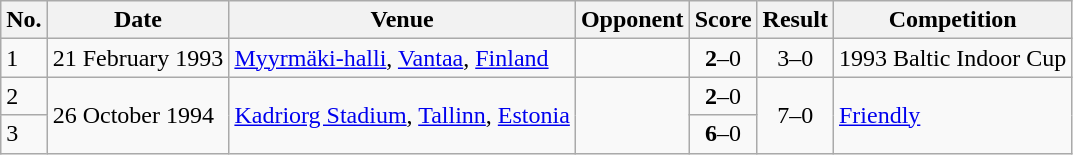<table class="wikitable">
<tr>
<th>No.</th>
<th>Date</th>
<th>Venue</th>
<th>Opponent</th>
<th>Score</th>
<th>Result</th>
<th>Competition</th>
</tr>
<tr>
<td>1</td>
<td>21 February 1993</td>
<td><a href='#'>Myyrmäki-halli</a>, <a href='#'>Vantaa</a>, <a href='#'>Finland</a></td>
<td></td>
<td align=center><strong>2</strong>–0</td>
<td align=center>3–0</td>
<td>1993 Baltic Indoor Cup</td>
</tr>
<tr>
<td>2</td>
<td rowspan="2">26 October 1994</td>
<td rowspan="2"><a href='#'>Kadriorg Stadium</a>, <a href='#'>Tallinn</a>, <a href='#'>Estonia</a></td>
<td rowspan="2"></td>
<td align=center><strong>2</strong>–0</td>
<td rowspan="2" style="text-align:center">7–0</td>
<td rowspan="2"><a href='#'>Friendly</a></td>
</tr>
<tr>
<td>3</td>
<td align=center><strong>6</strong>–0</td>
</tr>
</table>
